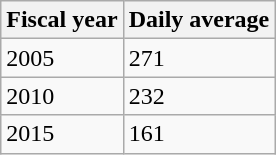<table class="wikitable">
<tr>
<th>Fiscal year</th>
<th>Daily average</th>
</tr>
<tr>
<td>2005</td>
<td>271</td>
</tr>
<tr>
<td>2010</td>
<td>232</td>
</tr>
<tr>
<td>2015</td>
<td>161</td>
</tr>
</table>
